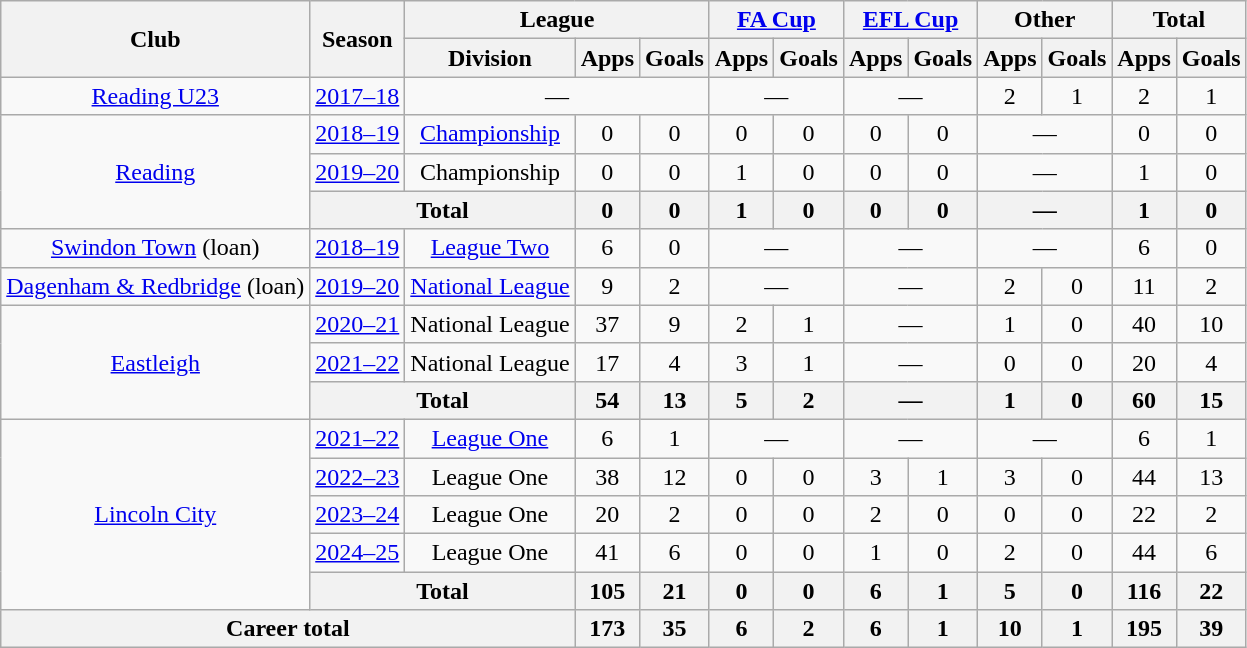<table class="wikitable" style="text-align: center">
<tr>
<th rowspan="2">Club</th>
<th rowspan="2">Season</th>
<th colspan="3">League</th>
<th colspan="2"><a href='#'>FA Cup</a></th>
<th colspan="2"><a href='#'>EFL Cup</a></th>
<th colspan="2">Other</th>
<th colspan="2">Total</th>
</tr>
<tr>
<th>Division</th>
<th>Apps</th>
<th>Goals</th>
<th>Apps</th>
<th>Goals</th>
<th>Apps</th>
<th>Goals</th>
<th>Apps</th>
<th>Goals</th>
<th>Apps</th>
<th>Goals</th>
</tr>
<tr>
<td><a href='#'>Reading U23</a></td>
<td><a href='#'>2017–18</a></td>
<td colspan="3">—</td>
<td colspan="2">—</td>
<td colspan="2">—</td>
<td>2</td>
<td>1</td>
<td>2</td>
<td>1</td>
</tr>
<tr>
<td rowspan="3"><a href='#'>Reading</a></td>
<td><a href='#'>2018–19</a></td>
<td><a href='#'>Championship</a></td>
<td>0</td>
<td>0</td>
<td>0</td>
<td>0</td>
<td>0</td>
<td>0</td>
<td colspan=2>—</td>
<td>0</td>
<td>0</td>
</tr>
<tr>
<td><a href='#'>2019–20</a></td>
<td>Championship</td>
<td>0</td>
<td>0</td>
<td>1</td>
<td>0</td>
<td>0</td>
<td>0</td>
<td colspan=2>—</td>
<td>1</td>
<td>0</td>
</tr>
<tr>
<th colspan="2">Total</th>
<th>0</th>
<th>0</th>
<th>1</th>
<th>0</th>
<th>0</th>
<th>0</th>
<th colspan=2>—</th>
<th>1</th>
<th>0</th>
</tr>
<tr>
<td><a href='#'>Swindon Town</a> (loan)</td>
<td><a href='#'>2018–19</a></td>
<td><a href='#'>League Two</a></td>
<td>6</td>
<td>0</td>
<td colspan=2>—</td>
<td colspan=2>—</td>
<td colspan=2>—</td>
<td>6</td>
<td>0</td>
</tr>
<tr>
<td><a href='#'>Dagenham & Redbridge</a> (loan)</td>
<td><a href='#'>2019–20</a></td>
<td><a href='#'>National League</a></td>
<td>9</td>
<td>2</td>
<td colspan=2>—</td>
<td colspan=2>—</td>
<td>2</td>
<td>0</td>
<td>11</td>
<td>2</td>
</tr>
<tr>
<td rowspan="3"><a href='#'>Eastleigh</a></td>
<td><a href='#'>2020–21</a></td>
<td>National League</td>
<td>37</td>
<td>9</td>
<td>2</td>
<td>1</td>
<td colspan="2">—</td>
<td>1</td>
<td>0</td>
<td>40</td>
<td>10</td>
</tr>
<tr>
<td><a href='#'>2021–22</a></td>
<td>National League</td>
<td>17</td>
<td>4</td>
<td>3</td>
<td>1</td>
<td colspan="2">—</td>
<td>0</td>
<td>0</td>
<td>20</td>
<td>4</td>
</tr>
<tr>
<th colspan="2">Total</th>
<th>54</th>
<th>13</th>
<th>5</th>
<th>2</th>
<th colspan=2>—</th>
<th>1</th>
<th>0</th>
<th>60</th>
<th>15</th>
</tr>
<tr>
<td rowspan="5"><a href='#'>Lincoln City</a></td>
<td><a href='#'>2021–22</a></td>
<td><a href='#'>League One</a></td>
<td>6</td>
<td>1</td>
<td colspan="2">—</td>
<td colspan="2">—</td>
<td colspan="2">—</td>
<td>6</td>
<td>1</td>
</tr>
<tr>
<td><a href='#'>2022–23</a></td>
<td>League One</td>
<td>38</td>
<td>12</td>
<td>0</td>
<td>0</td>
<td>3</td>
<td>1</td>
<td>3</td>
<td>0</td>
<td>44</td>
<td>13</td>
</tr>
<tr>
<td><a href='#'>2023–24</a></td>
<td>League One</td>
<td>20</td>
<td>2</td>
<td>0</td>
<td>0</td>
<td>2</td>
<td>0</td>
<td>0</td>
<td>0</td>
<td>22</td>
<td>2</td>
</tr>
<tr>
<td><a href='#'>2024–25</a></td>
<td>League One</td>
<td>41</td>
<td>6</td>
<td>0</td>
<td>0</td>
<td>1</td>
<td>0</td>
<td>2</td>
<td>0</td>
<td>44</td>
<td>6</td>
</tr>
<tr>
<th colspan="2">Total</th>
<th>105</th>
<th>21</th>
<th>0</th>
<th>0</th>
<th>6</th>
<th>1</th>
<th>5</th>
<th>0</th>
<th>116</th>
<th>22</th>
</tr>
<tr>
<th colspan="3">Career total</th>
<th>173</th>
<th>35</th>
<th>6</th>
<th>2</th>
<th>6</th>
<th>1</th>
<th>10</th>
<th>1</th>
<th>195</th>
<th>39</th>
</tr>
</table>
